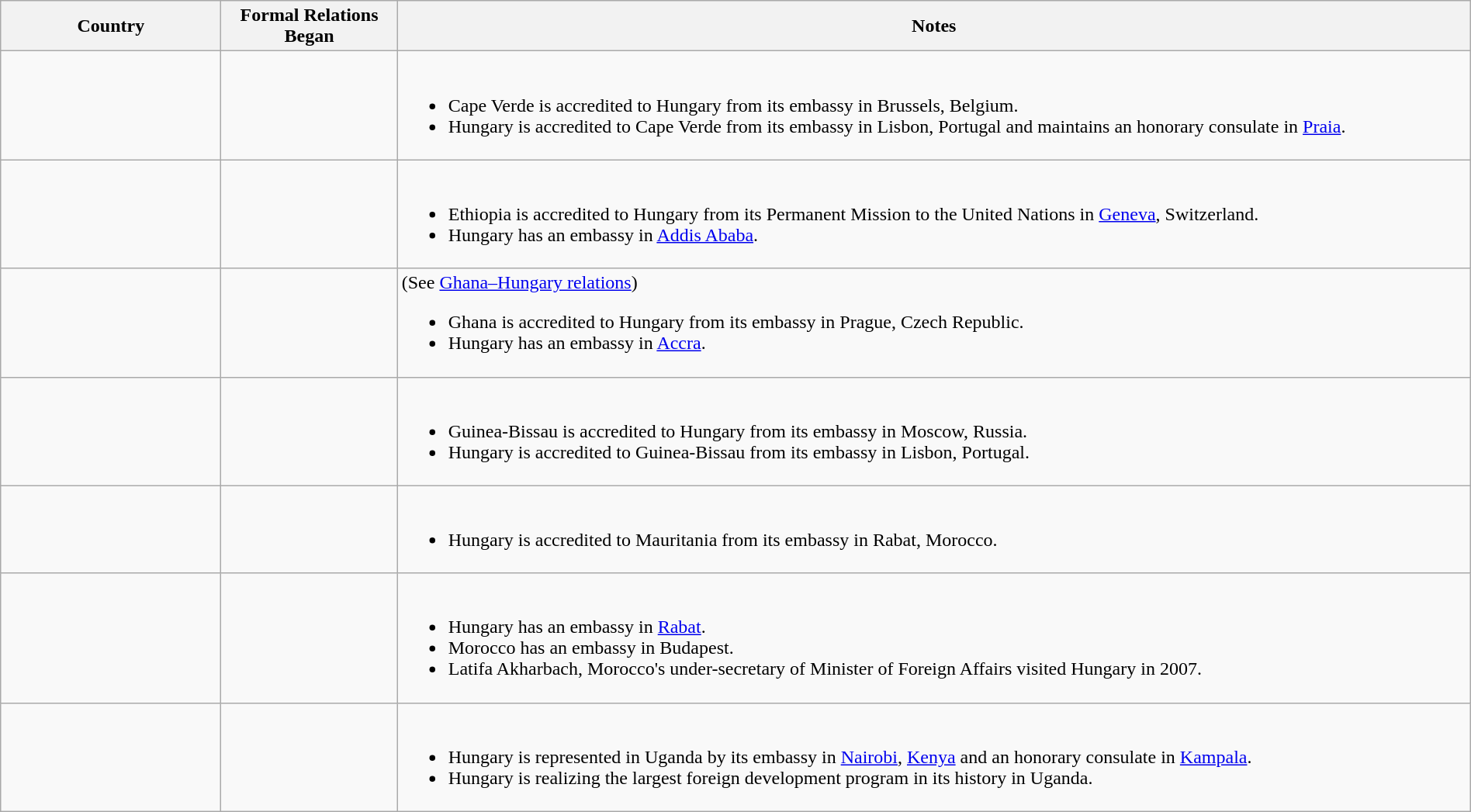<table class="wikitable sortable" border="1" style="width:100%; margin:auto;">
<tr>
<th width="15%">Country</th>
<th width="12%">Formal Relations Began</th>
<th>Notes</th>
</tr>
<tr -valign="top">
<td></td>
<td></td>
<td><br><ul><li>Cape Verde is accredited to Hungary from its embassy in Brussels, Belgium.</li><li>Hungary is accredited to Cape Verde from its embassy in Lisbon, Portugal and maintains an honorary consulate in <a href='#'>Praia</a>.</li></ul></td>
</tr>
<tr -valign="top">
<td></td>
<td></td>
<td><br><ul><li>Ethiopia is accredited to Hungary from its Permanent Mission to the United Nations in <a href='#'>Geneva</a>, Switzerland.</li><li>Hungary has an embassy in <a href='#'>Addis Ababa</a>.</li></ul></td>
</tr>
<tr -valign="top">
<td></td>
<td></td>
<td>(See <a href='#'>Ghana–Hungary relations</a>)<br><ul><li>Ghana is accredited to Hungary from its embassy in Prague, Czech Republic.</li><li>Hungary has an embassy in <a href='#'>Accra</a>.</li></ul></td>
</tr>
<tr -valign="top">
<td></td>
<td></td>
<td><br><ul><li>Guinea-Bissau is accredited to Hungary from its embassy in Moscow, Russia.</li><li>Hungary is accredited to Guinea-Bissau from its embassy in Lisbon, Portugal.</li></ul></td>
</tr>
<tr -valign="top">
<td></td>
<td></td>
<td><br><ul><li>Hungary is accredited to Mauritania from its embassy in Rabat, Morocco.</li></ul></td>
</tr>
<tr -valign="top">
<td></td>
<td></td>
<td><br><ul><li>Hungary has an embassy in <a href='#'>Rabat</a>.</li><li>Morocco has an embassy in Budapest.</li><li>Latifa Akharbach, Morocco's under-secretary of Minister of Foreign Affairs visited Hungary in 2007.</li></ul></td>
</tr>
<tr -valign="top">
<td></td>
<td></td>
<td><br><ul><li>Hungary is represented in Uganda by its embassy in <a href='#'>Nairobi</a>, <a href='#'>Kenya</a> and an honorary consulate in <a href='#'>Kampala</a>.</li><li>Hungary is realizing the largest foreign development program in its history in Uganda.</li></ul></td>
</tr>
</table>
